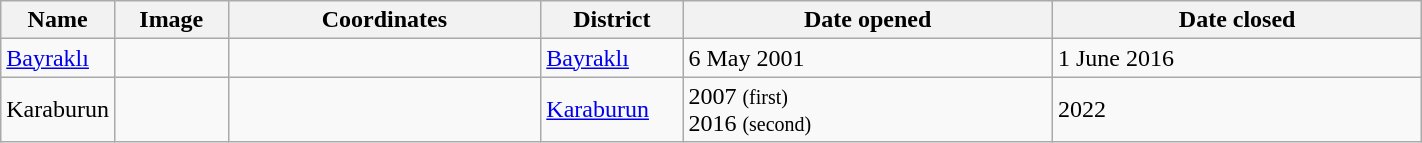<table class="wikitable sortable">
<tr>
<th width="8%">Name</th>
<th width="8%" class="unsortable">Image</th>
<th width="22%" class="unsortable">Coordinates</th>
<th width="10%">District</th>
<th width="26%">Date opened</th>
<th width="26%">Date closed</th>
</tr>
<tr>
<td><a href='#'>Bayraklı</a></td>
<td class="noresize"></td>
<td></td>
<td><a href='#'>Bayraklı</a></td>
<td>6 May 2001</td>
<td>1 June 2016</td>
</tr>
<tr>
<td>Karaburun</td>
<td></td>
<td></td>
<td><a href='#'>Karaburun</a></td>
<td>2007 <small>(first)</small><br>2016 <small>(second)</small></td>
<td>2022</td>
</tr>
</table>
